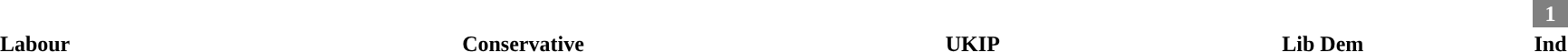<table style="width:100%; text-align:center;">
<tr style="color:white;">
<td style="background-color:"><strong>25</strong></td>
<td style="background-color:"><strong>6</strong></td>
<td style="background-color:"><strong>6</strong></td>
<td style="background-color:"><strong>3</strong></td>
<td style="background-color:gray; width:2%;"><strong>1</strong></td>
</tr>
<tr>
<td><span><strong>Labour</strong></span></td>
<td><span><strong>Conservative</strong></span></td>
<td><span><strong>UKIP</strong></span></td>
<td><span><strong>Lib Dem</strong></span></td>
<td><span><strong>Ind</strong></span></td>
</tr>
</table>
